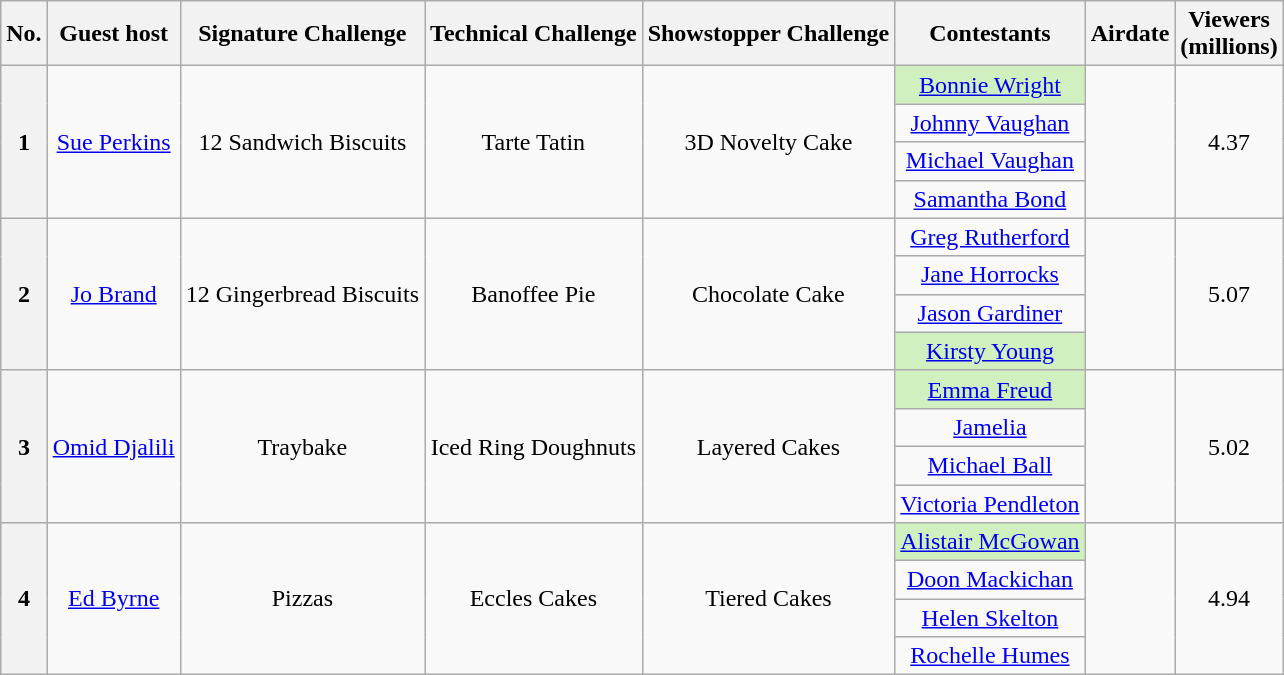<table class="wikitable" style="text-align:center;">
<tr>
<th scope="col">No.</th>
<th scope="col">Guest host</th>
<th scope="col">Signature Challenge</th>
<th scope="col">Technical Challenge</th>
<th scope="col">Showstopper Challenge</th>
<th scope="col">Contestants</th>
<th scope="col">Airdate</th>
<th scope="col">Viewers<br>(millions)</th>
</tr>
<tr>
<th scope="rowgroup" rowspan=4>1</th>
<td rowspan=4><a href='#'>Sue Perkins</a></td>
<td rowspan=4>12 Sandwich Biscuits</td>
<td rowspan=4>Tarte Tatin</td>
<td rowspan=4>3D Novelty Cake</td>
<td style="background:#d0f0c0"><a href='#'>Bonnie Wright</a></td>
<td rowspan=4></td>
<td rowspan=4>4.37</td>
</tr>
<tr>
<td><a href='#'>Johnny Vaughan</a></td>
</tr>
<tr>
<td><a href='#'>Michael Vaughan</a></td>
</tr>
<tr>
<td><a href='#'>Samantha Bond</a></td>
</tr>
<tr>
<th scope="rowgroup" rowspan=4>2</th>
<td rowspan=4><a href='#'>Jo Brand</a></td>
<td rowspan=4>12 Gingerbread Biscuits</td>
<td rowspan=4>Banoffee Pie</td>
<td rowspan=4>Chocolate Cake</td>
<td><a href='#'>Greg Rutherford</a></td>
<td rowspan=4></td>
<td rowspan=4>5.07</td>
</tr>
<tr>
<td><a href='#'>Jane Horrocks</a></td>
</tr>
<tr>
<td><a href='#'>Jason Gardiner</a></td>
</tr>
<tr style="background:#d0f0c0">
<td><a href='#'>Kirsty Young</a></td>
</tr>
<tr>
<th scope="rowgroup" rowspan=4>3</th>
<td rowspan=4><a href='#'>Omid Djalili</a></td>
<td rowspan=4>Traybake</td>
<td rowspan=4>Iced Ring Doughnuts</td>
<td rowspan=4>Layered Cakes</td>
<td style="background:#d0f0c0"><a href='#'>Emma Freud</a></td>
<td rowspan=4></td>
<td rowspan=4>5.02</td>
</tr>
<tr>
<td><a href='#'>Jamelia</a></td>
</tr>
<tr>
<td><a href='#'>Michael Ball</a></td>
</tr>
<tr>
<td><a href='#'>Victoria Pendleton</a></td>
</tr>
<tr>
<th scope="rowgroup" rowspan=4>4</th>
<td rowspan=4><a href='#'>Ed Byrne</a></td>
<td rowspan=4>Pizzas</td>
<td rowspan=4>Eccles Cakes</td>
<td rowspan=4>Tiered Cakes</td>
<td style="background:#d0f0c0"><a href='#'>Alistair McGowan</a></td>
<td rowspan=4></td>
<td rowspan=4>4.94</td>
</tr>
<tr>
<td><a href='#'>Doon Mackichan</a></td>
</tr>
<tr>
<td><a href='#'>Helen Skelton</a></td>
</tr>
<tr>
<td><a href='#'>Rochelle Humes</a></td>
</tr>
</table>
